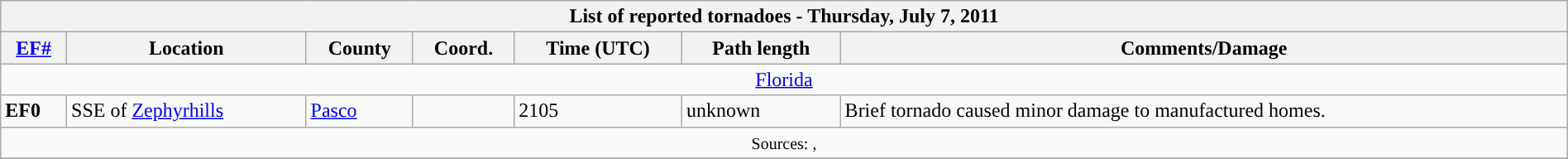<table class="wikitable collapsible" width="100%">
<tr>
<th colspan="7">List of reported tornadoes - Thursday, July 7, 2011</th>
</tr>
<tr>
<th><a href='#'>EF#</a></th>
<th>Location</th>
<th>County</th>
<th>Coord.</th>
<th>Time (UTC)</th>
<th>Path length</th>
<th>Comments/Damage</th>
</tr>
<tr>
<td colspan="7" align=center><a href='#'>Florida</a></td>
</tr>
<tr>
<td><strong>EF0</strong></td>
<td>SSE of <a href='#'>Zephyrhills</a></td>
<td><a href='#'>Pasco</a></td>
<td></td>
<td>2105</td>
<td>unknown</td>
<td>Brief tornado caused minor damage to manufactured homes.</td>
</tr>
<tr>
<td colspan="7" align=center><small>Sources: , </small></td>
</tr>
<tr>
</tr>
</table>
